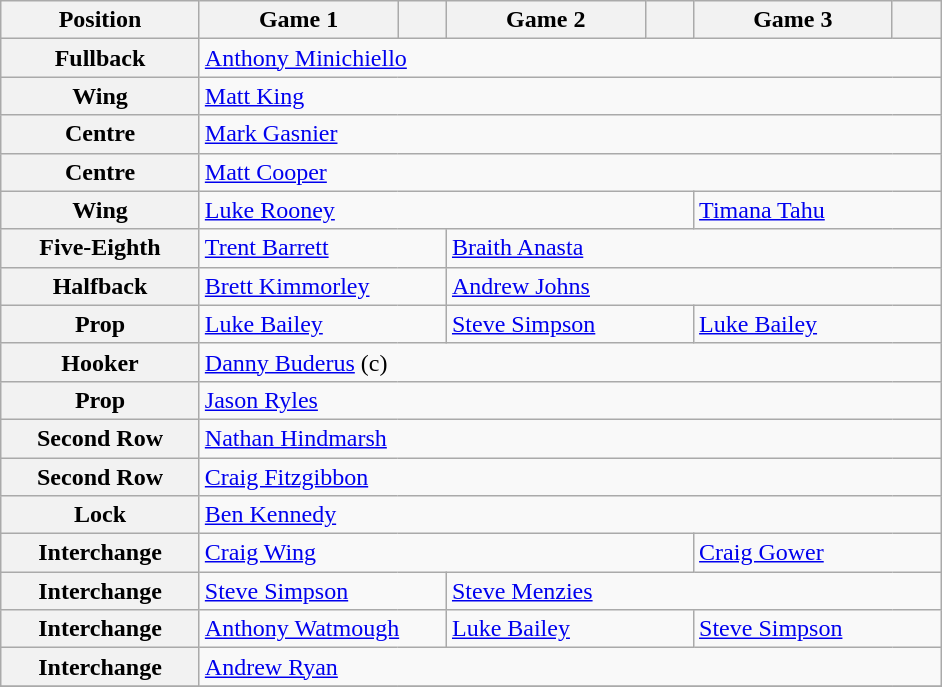<table class="wikitable">
<tr>
<th width="125">Position</th>
<th width="125">Game 1</th>
<th width="25"></th>
<th width="125">Game 2</th>
<th width="25"></th>
<th width="125">Game 3</th>
<th width="25"></th>
</tr>
<tr>
<th>Fullback</th>
<td colspan="6"> <a href='#'>Anthony Minichiello</a></td>
</tr>
<tr>
<th>Wing</th>
<td colspan="6"> <a href='#'>Matt King</a></td>
</tr>
<tr>
<th>Centre</th>
<td colspan="6"> <a href='#'>Mark Gasnier</a></td>
</tr>
<tr>
<th>Centre</th>
<td colspan="6"> <a href='#'>Matt Cooper</a></td>
</tr>
<tr>
<th>Wing</th>
<td colspan="4"> <a href='#'>Luke Rooney</a></td>
<td colspan="2"> <a href='#'>Timana Tahu</a></td>
</tr>
<tr>
<th>Five-Eighth</th>
<td colspan="2"> <a href='#'>Trent Barrett</a></td>
<td colspan="4"> <a href='#'>Braith Anasta</a></td>
</tr>
<tr>
<th>Halfback</th>
<td colspan="2"> <a href='#'>Brett Kimmorley</a></td>
<td colspan="4"> <a href='#'>Andrew Johns</a></td>
</tr>
<tr>
<th>Prop</th>
<td colspan="2"> <a href='#'>Luke Bailey</a></td>
<td colspan="2"> <a href='#'>Steve Simpson</a></td>
<td colspan="2"> <a href='#'>Luke Bailey</a></td>
</tr>
<tr>
<th>Hooker</th>
<td colspan="6"> <a href='#'>Danny Buderus</a> (c)</td>
</tr>
<tr>
<th>Prop</th>
<td colspan="6"> <a href='#'>Jason Ryles</a></td>
</tr>
<tr>
<th>Second Row</th>
<td colspan="6"> <a href='#'>Nathan Hindmarsh</a></td>
</tr>
<tr>
<th>Second Row</th>
<td colspan="6"> <a href='#'>Craig Fitzgibbon</a></td>
</tr>
<tr>
<th>Lock</th>
<td colspan="6"> <a href='#'>Ben Kennedy</a></td>
</tr>
<tr>
<th>Interchange</th>
<td colspan="4"> <a href='#'>Craig Wing</a></td>
<td colspan="2"> <a href='#'>Craig Gower</a></td>
</tr>
<tr>
<th>Interchange</th>
<td colspan="2"> <a href='#'>Steve Simpson</a></td>
<td colspan="4"> <a href='#'>Steve Menzies</a></td>
</tr>
<tr>
<th>Interchange</th>
<td colspan="2"> <a href='#'>Anthony Watmough</a></td>
<td colspan="2"> <a href='#'>Luke Bailey</a></td>
<td colspan="2"> <a href='#'>Steve Simpson</a></td>
</tr>
<tr>
<th>Interchange</th>
<td colspan="6"> <a href='#'>Andrew Ryan</a></td>
</tr>
<tr>
</tr>
</table>
